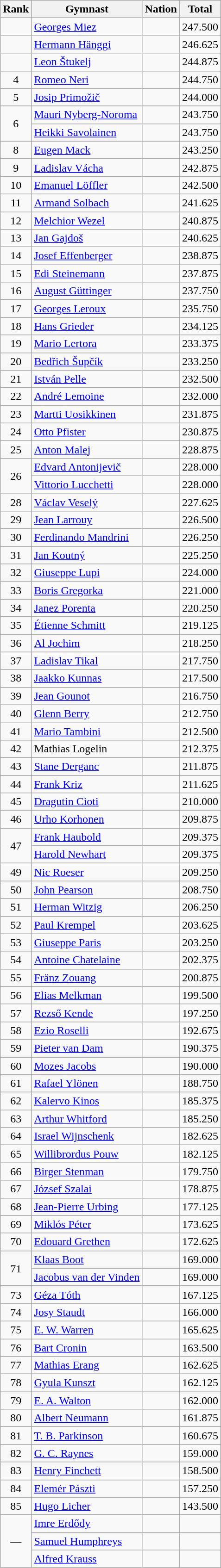<table class="wikitable sortable" style="text-align:center">
<tr>
<th>Rank</th>
<th>Gymnast</th>
<th>Nation</th>
<th>Total</th>
</tr>
<tr>
<td></td>
<td align=left><a href='#'>Georges Miez</a></td>
<td align=left></td>
<td>247.500</td>
</tr>
<tr>
<td></td>
<td align=left><a href='#'>Hermann Hänggi</a></td>
<td align=left></td>
<td>246.625</td>
</tr>
<tr>
<td></td>
<td align=left><a href='#'>Leon Štukelj</a></td>
<td align=left></td>
<td>244.875</td>
</tr>
<tr>
<td>4</td>
<td align=left><a href='#'>Romeo Neri</a></td>
<td align=left></td>
<td>244.750</td>
</tr>
<tr>
<td>5</td>
<td align=left><a href='#'>Josip Primožič</a></td>
<td align=left></td>
<td>244.000</td>
</tr>
<tr>
<td rowspan=2>6</td>
<td align=left><a href='#'>Mauri Nyberg-Noroma</a></td>
<td align=left></td>
<td>243.750</td>
</tr>
<tr>
<td align=left><a href='#'>Heikki Savolainen</a></td>
<td align=left></td>
<td>243.750</td>
</tr>
<tr>
<td>8</td>
<td align=left><a href='#'>Eugen Mack</a></td>
<td align=left></td>
<td>243.250</td>
</tr>
<tr>
<td>9</td>
<td align=left><a href='#'>Ladislav Vácha</a></td>
<td align=left></td>
<td>242.875</td>
</tr>
<tr>
<td>10</td>
<td align=left><a href='#'>Emanuel Löffler</a></td>
<td align=left></td>
<td>242.500</td>
</tr>
<tr>
<td>11</td>
<td align=left><a href='#'>Armand Solbach</a></td>
<td align=left></td>
<td>241.625</td>
</tr>
<tr>
<td>12</td>
<td align=left><a href='#'>Melchior Wezel</a></td>
<td align=left></td>
<td>240.875</td>
</tr>
<tr>
<td>13</td>
<td align=left><a href='#'>Jan Gajdoš</a></td>
<td align=left></td>
<td>240.625</td>
</tr>
<tr>
<td>14</td>
<td align=left><a href='#'>Josef Effenberger</a></td>
<td align=left></td>
<td>238.875</td>
</tr>
<tr>
<td>15</td>
<td align=left><a href='#'>Edi Steinemann</a></td>
<td align=left></td>
<td>237.875</td>
</tr>
<tr>
<td>16</td>
<td align=left><a href='#'>August Güttinger</a></td>
<td align=left></td>
<td>237.750</td>
</tr>
<tr>
<td>17</td>
<td align=left><a href='#'>Georges Leroux</a></td>
<td align=left></td>
<td>235.750</td>
</tr>
<tr>
<td>18</td>
<td align=left><a href='#'>Hans Grieder</a></td>
<td align=left></td>
<td>234.125</td>
</tr>
<tr>
<td>19</td>
<td align=left><a href='#'>Mario Lertora</a></td>
<td align=left></td>
<td>233.375</td>
</tr>
<tr>
<td>20</td>
<td align=left><a href='#'>Bedřich Šupčík</a></td>
<td align=left></td>
<td>233.250</td>
</tr>
<tr>
<td>21</td>
<td align=left><a href='#'>István Pelle</a></td>
<td align=left></td>
<td>232.500</td>
</tr>
<tr>
<td>22</td>
<td align=left><a href='#'>André Lemoine</a></td>
<td align=left></td>
<td>232.000</td>
</tr>
<tr>
<td>23</td>
<td align=left><a href='#'>Martti Uosikkinen</a></td>
<td align=left></td>
<td>231.875</td>
</tr>
<tr>
<td>24</td>
<td align=left><a href='#'>Otto Pfister</a></td>
<td align=left></td>
<td>230.875</td>
</tr>
<tr>
<td>25</td>
<td align=left><a href='#'>Anton Malej</a></td>
<td align=left></td>
<td>228.875</td>
</tr>
<tr>
<td rowspan=2>26</td>
<td align=left><a href='#'>Edvard Antonijevič</a></td>
<td align=left></td>
<td>228.000</td>
</tr>
<tr>
<td align=left><a href='#'>Vittorio Lucchetti</a></td>
<td align=left></td>
<td>228.000</td>
</tr>
<tr>
<td>28</td>
<td align=left><a href='#'>Václav Veselý</a></td>
<td align=left></td>
<td>227.625</td>
</tr>
<tr>
<td>29</td>
<td align=left><a href='#'>Jean Larrouy</a></td>
<td align=left></td>
<td>226.500</td>
</tr>
<tr>
<td>30</td>
<td align=left><a href='#'>Ferdinando Mandrini</a></td>
<td align=left></td>
<td>226.250</td>
</tr>
<tr>
<td>31</td>
<td align=left><a href='#'>Jan Koutný</a></td>
<td align=left></td>
<td>225.250</td>
</tr>
<tr>
<td>32</td>
<td align=left><a href='#'>Giuseppe Lupi</a></td>
<td align=left></td>
<td>224.000</td>
</tr>
<tr>
<td>33</td>
<td align=left><a href='#'>Boris Gregorka</a></td>
<td align=left></td>
<td>221.000</td>
</tr>
<tr>
<td>34</td>
<td align=left><a href='#'>Janez Porenta</a></td>
<td align=left></td>
<td>220.250</td>
</tr>
<tr>
<td>35</td>
<td align=left><a href='#'>Étienne Schmitt</a></td>
<td align=left></td>
<td>219.125</td>
</tr>
<tr>
<td>36</td>
<td align=left><a href='#'>Al Jochim</a></td>
<td align=left></td>
<td>218.250</td>
</tr>
<tr>
<td>37</td>
<td align=left><a href='#'>Ladislav Tikal</a></td>
<td align=left></td>
<td>217.750</td>
</tr>
<tr>
<td>38</td>
<td align=left><a href='#'>Jaakko Kunnas</a></td>
<td align=left></td>
<td>217.500</td>
</tr>
<tr>
<td>39</td>
<td align=left><a href='#'>Jean Gounot</a></td>
<td align=left></td>
<td>216.750</td>
</tr>
<tr>
<td>40</td>
<td align=left><a href='#'>Glenn Berry</a></td>
<td align=left></td>
<td>212.750</td>
</tr>
<tr>
<td>41</td>
<td align=left><a href='#'>Mario Tambini</a></td>
<td align=left></td>
<td>212.500</td>
</tr>
<tr>
<td>42</td>
<td align=left>Mathias Logelin</td>
<td align=left></td>
<td>212.375</td>
</tr>
<tr>
<td>43</td>
<td align=left><a href='#'>Stane Derganc</a></td>
<td align=left></td>
<td>211.875</td>
</tr>
<tr>
<td>44</td>
<td align=left><a href='#'>Frank Kriz</a></td>
<td align=left></td>
<td>211.625</td>
</tr>
<tr>
<td>45</td>
<td align=left><a href='#'>Dragutin Cioti</a></td>
<td align=left></td>
<td>210.000</td>
</tr>
<tr>
<td>46</td>
<td align=left><a href='#'>Urho Korhonen</a></td>
<td align=left></td>
<td>209.875</td>
</tr>
<tr>
<td rowspan=2>47</td>
<td align=left><a href='#'>Frank Haubold</a></td>
<td align=left></td>
<td>209.375</td>
</tr>
<tr>
<td align=left><a href='#'>Harold Newhart</a></td>
<td align=left></td>
<td>209.375</td>
</tr>
<tr>
<td>49</td>
<td align=left><a href='#'>Nic Roeser</a></td>
<td align=left></td>
<td>209.250</td>
</tr>
<tr>
<td>50</td>
<td align=left><a href='#'>John Pearson</a></td>
<td align=left></td>
<td>208.750</td>
</tr>
<tr>
<td>51</td>
<td align=left><a href='#'>Herman Witzig</a></td>
<td align=left></td>
<td>206.250</td>
</tr>
<tr>
<td>52</td>
<td align=left><a href='#'>Paul Krempel</a></td>
<td align=left></td>
<td>203.625</td>
</tr>
<tr>
<td>53</td>
<td align=left><a href='#'>Giuseppe Paris</a></td>
<td align=left></td>
<td>203.250</td>
</tr>
<tr>
<td>54</td>
<td align=left><a href='#'>Antoine Chatelaine</a></td>
<td align=left></td>
<td>202.375</td>
</tr>
<tr>
<td>55</td>
<td align=left><a href='#'>Fränz Zouang</a></td>
<td align=left></td>
<td>200.875</td>
</tr>
<tr>
<td>56</td>
<td align=left><a href='#'>Elias Melkman</a></td>
<td align=left></td>
<td>199.500</td>
</tr>
<tr>
<td>57</td>
<td align=left><a href='#'>Rezső Kende</a></td>
<td align=left></td>
<td>197.250</td>
</tr>
<tr>
<td>58</td>
<td align=left><a href='#'>Ezio Roselli</a></td>
<td align=left></td>
<td>192.675</td>
</tr>
<tr>
<td>59</td>
<td align=left><a href='#'>Pieter van Dam</a></td>
<td align=left></td>
<td>190.375</td>
</tr>
<tr>
<td>60</td>
<td align=left><a href='#'>Mozes Jacobs</a></td>
<td align=left></td>
<td>190.000</td>
</tr>
<tr>
<td>61</td>
<td align=left><a href='#'>Rafael Ylönen</a></td>
<td align=left></td>
<td>188.750</td>
</tr>
<tr>
<td>62</td>
<td align=left><a href='#'>Kalervo Kinos</a></td>
<td align=left></td>
<td>185.375</td>
</tr>
<tr>
<td>63</td>
<td align=left><a href='#'>Arthur Whitford</a></td>
<td align=left></td>
<td>185.250</td>
</tr>
<tr>
<td>64</td>
<td align=left><a href='#'>Israel Wijnschenk</a></td>
<td align=left></td>
<td>182.625</td>
</tr>
<tr>
<td>65</td>
<td align=left><a href='#'>Willibrordus Pouw</a></td>
<td align=left></td>
<td>182.125</td>
</tr>
<tr>
<td>66</td>
<td align=left><a href='#'>Birger Stenman</a></td>
<td align=left></td>
<td>179.750</td>
</tr>
<tr>
<td>67</td>
<td align=left><a href='#'>József Szalai</a></td>
<td align=left></td>
<td>178.875</td>
</tr>
<tr>
<td>68</td>
<td align=left><a href='#'>Jean-Pierre Urbing</a></td>
<td align=left></td>
<td>177.125</td>
</tr>
<tr>
<td>69</td>
<td align=left><a href='#'>Miklós Péter</a></td>
<td align=left></td>
<td>173.625</td>
</tr>
<tr>
<td>70</td>
<td align=left><a href='#'>Edouard Grethen</a></td>
<td align=left></td>
<td>172.625</td>
</tr>
<tr>
<td rowspan=2>71</td>
<td align=left><a href='#'>Klaas Boot</a></td>
<td align=left></td>
<td>169.000</td>
</tr>
<tr>
<td align=left><a href='#'>Jacobus van der Vinden</a></td>
<td align=left></td>
<td>169.000</td>
</tr>
<tr>
<td>73</td>
<td align=left><a href='#'>Géza Tóth</a></td>
<td align=left></td>
<td>167.125</td>
</tr>
<tr>
<td>74</td>
<td align=left><a href='#'>Josy Staudt</a></td>
<td align=left></td>
<td>166.000</td>
</tr>
<tr>
<td>75</td>
<td align=left><a href='#'>E. W. Warren</a></td>
<td align=left></td>
<td>165.625</td>
</tr>
<tr>
<td>76</td>
<td align=left><a href='#'>Bart Cronin</a></td>
<td align=left></td>
<td>163.500</td>
</tr>
<tr>
<td>77</td>
<td align=left><a href='#'>Mathias Erang</a></td>
<td align=left></td>
<td>162.625</td>
</tr>
<tr>
<td>78</td>
<td align=left><a href='#'>Gyula Kunszt</a></td>
<td align=left></td>
<td>162.125</td>
</tr>
<tr>
<td>79</td>
<td align=left><a href='#'>E. A. Walton</a></td>
<td align=left></td>
<td>162.000</td>
</tr>
<tr>
<td>80</td>
<td align=left><a href='#'>Albert Neumann</a></td>
<td align=left></td>
<td>161.875</td>
</tr>
<tr>
<td>81</td>
<td align=left><a href='#'>T. B. Parkinson</a></td>
<td align=left></td>
<td>160.675</td>
</tr>
<tr>
<td>82</td>
<td align=left><a href='#'>G. C. Raynes</a></td>
<td align=left></td>
<td>159.000</td>
</tr>
<tr>
<td>83</td>
<td align=left><a href='#'>Henry Finchett</a></td>
<td align=left></td>
<td>158.500</td>
</tr>
<tr>
<td>84</td>
<td align=left><a href='#'>Elemér Pászti</a></td>
<td align=left></td>
<td>157.250</td>
</tr>
<tr>
<td>85</td>
<td align=left><a href='#'>Hugo Licher</a></td>
<td align=left></td>
<td>143.500</td>
</tr>
<tr>
<td rowspan=3 data-sort-value=86>—</td>
<td align=left><a href='#'>Imre Erdődy</a></td>
<td align=left></td>
<td data-sort-value=0.000></td>
</tr>
<tr>
<td align=left><a href='#'>Samuel Humphreys</a></td>
<td align=left></td>
<td data-sort-value=0.000></td>
</tr>
<tr>
<td align=left><a href='#'>Alfred Krauss</a></td>
<td align=left></td>
<td data-sort-value=0.000></td>
</tr>
</table>
